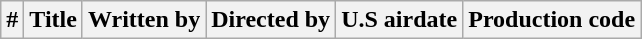<table class="wikitable plainrowheaders">
<tr>
<th>#</th>
<th>Title</th>
<th>Written by</th>
<th>Directed by</th>
<th>U.S airdate</th>
<th>Production code<br>










</th>
</tr>
</table>
